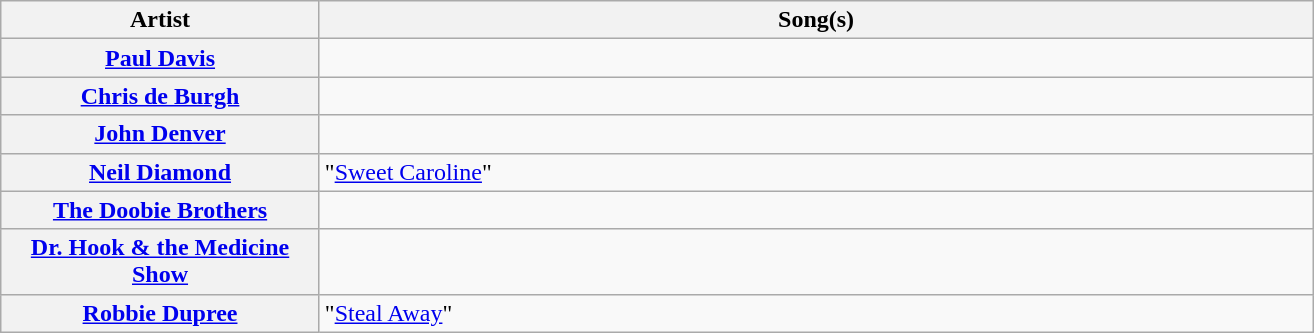<table class="wikitable plainrowheaders sortable">
<tr>
<th scope="col" style="width:205px;">Artist</th>
<th scope="col" style="width:655px;">Song(s)</th>
</tr>
<tr>
<th scope="row"><a href='#'>Paul Davis</a></th>
<td></td>
</tr>
<tr>
<th scope="row"><a href='#'>Chris de Burgh</a></th>
<td></td>
</tr>
<tr>
<th scope="row"><a href='#'>John Denver</a></th>
<td></td>
</tr>
<tr>
<th scope="row"><a href='#'>Neil Diamond</a></th>
<td>"<a href='#'>Sweet Caroline</a>"</td>
</tr>
<tr>
<th scope="row"><a href='#'>The Doobie Brothers</a></th>
<td></td>
</tr>
<tr>
<th scope="row"><a href='#'>Dr. Hook & the Medicine Show</a></th>
<td></td>
</tr>
<tr>
<th scope="row"><a href='#'>Robbie Dupree</a></th>
<td>"<a href='#'>Steal Away</a>"</td>
</tr>
</table>
